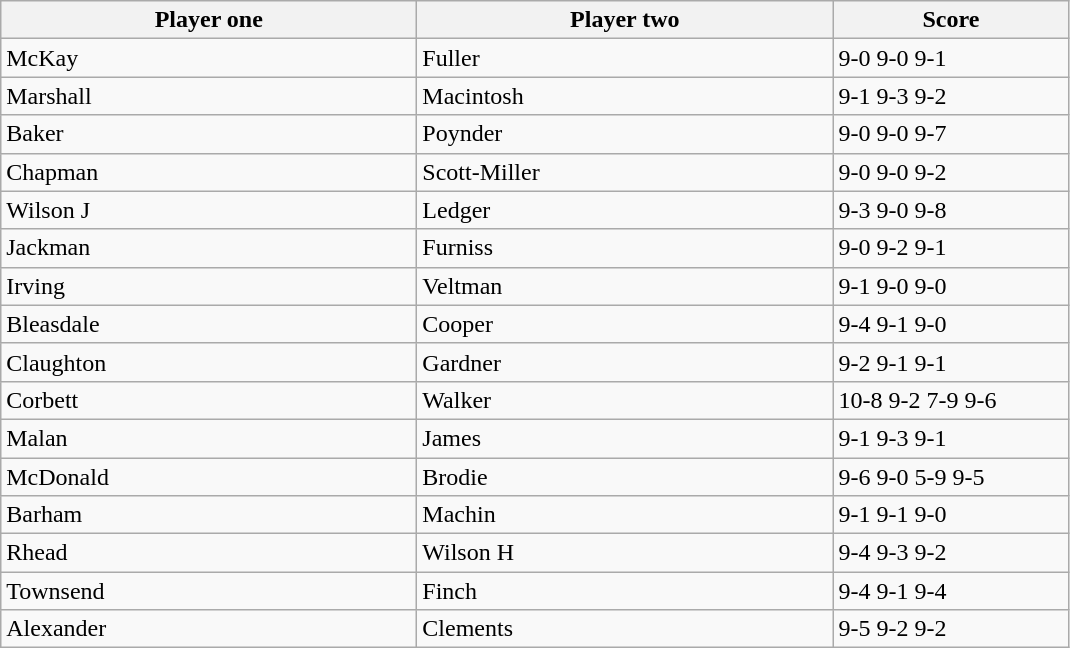<table class="wikitable">
<tr>
<th width=270>Player one</th>
<th width=270>Player two</th>
<th width=150>Score</th>
</tr>
<tr>
<td> McKay</td>
<td> Fuller</td>
<td>9-0 9-0 9-1</td>
</tr>
<tr>
<td> Marshall</td>
<td> Macintosh</td>
<td>9-1 9-3 9-2</td>
</tr>
<tr>
<td> Baker</td>
<td> Poynder</td>
<td>9-0 9-0 9-7</td>
</tr>
<tr>
<td> Chapman</td>
<td> Scott-Miller</td>
<td>9-0 9-0 9-2</td>
</tr>
<tr>
<td> Wilson J</td>
<td> Ledger</td>
<td>9-3 9-0 9-8</td>
</tr>
<tr>
<td> Jackman</td>
<td> Furniss</td>
<td>9-0 9-2 9-1</td>
</tr>
<tr>
<td> Irving</td>
<td> Veltman</td>
<td>9-1 9-0 9-0</td>
</tr>
<tr>
<td> Bleasdale</td>
<td> Cooper</td>
<td>9-4 9-1 9-0</td>
</tr>
<tr>
<td> Claughton</td>
<td> Gardner</td>
<td>9-2 9-1 9-1</td>
</tr>
<tr>
<td> Corbett</td>
<td> Walker</td>
<td>10-8 9-2 7-9 9-6</td>
</tr>
<tr>
<td> Malan</td>
<td> James</td>
<td>9-1 9-3 9-1</td>
</tr>
<tr>
<td> McDonald</td>
<td> Brodie</td>
<td>9-6 9-0 5-9 9-5</td>
</tr>
<tr>
<td> Barham</td>
<td> Machin</td>
<td>9-1 9-1 9-0</td>
</tr>
<tr>
<td> Rhead</td>
<td> Wilson H</td>
<td>9-4 9-3 9-2</td>
</tr>
<tr>
<td> Townsend</td>
<td> Finch</td>
<td>9-4 9-1 9-4</td>
</tr>
<tr>
<td> Alexander</td>
<td> Clements</td>
<td>9-5 9-2 9-2</td>
</tr>
</table>
